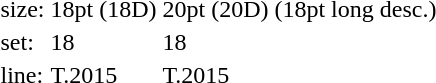<table style="margin-left:40px;">
<tr>
<td>size:</td>
<td>18pt (18D)</td>
<td>20pt (20D) (18pt long desc.)</td>
</tr>
<tr>
<td>set:</td>
<td>18</td>
<td>18</td>
</tr>
<tr>
<td>line:</td>
<td>T.2015</td>
<td>T.2015</td>
</tr>
</table>
